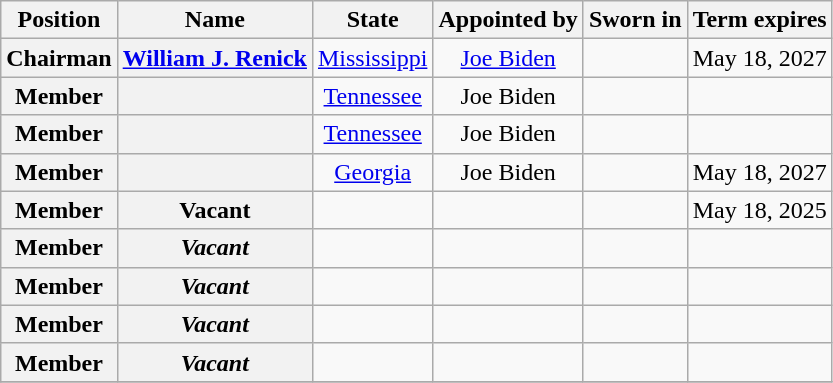<table class="wikitable sortable plainrowheaders" style="text-align:center">
<tr>
<th scope="col" "width:15%">Position</th>
<th scope="col" "width:15%">Name</th>
<th scope="col" "width:15%">State</th>
<th scope="col" "width:20%">Appointed by</th>
<th scope="col" "width:15%">Sworn in</th>
<th scope="col" "width:20%">Term expires</th>
</tr>
<tr>
<th>Chairman</th>
<th scope="row" style="text-align:center;"><a href='#'>William J. Renick</a></th>
<td><a href='#'>Mississippi</a></td>
<td><a href='#'>Joe Biden</a></td>
<td></td>
<td>May 18, 2027</td>
</tr>
<tr>
<th>Member</th>
<th scope="row" style="text-align:center;"></th>
<td><a href='#'>Tennessee</a></td>
<td>Joe Biden</td>
<td></td>
<td></td>
</tr>
<tr>
<th>Member</th>
<th scope="row" style="text-align:center;"></th>
<td><a href='#'>Tennessee</a></td>
<td>Joe Biden</td>
<td></td>
<td></td>
</tr>
<tr>
<th>Member</th>
<th scope="row" style="text-align:center;"></th>
<td><a href='#'>Georgia</a></td>
<td>Joe Biden</td>
<td></td>
<td>May 18, 2027</td>
</tr>
<tr>
<th>Member</th>
<th scope="row" style="text-align:center;">Vacant</th>
<td></td>
<td></td>
<td></td>
<td>May 18, 2025</td>
</tr>
<tr>
<th>Member</th>
<th scope="row" style="text-align:center;"><em>Vacant</em></th>
<td></td>
<td></td>
<td></td>
<td></td>
</tr>
<tr>
<th>Member</th>
<th scope="row" style="text-align:center;"><em>Vacant</em></th>
<td></td>
<td></td>
<td></td>
<td></td>
</tr>
<tr>
<th>Member</th>
<th scope="row" style="text-align:center;"><em>Vacant</em></th>
<td></td>
<td></td>
<td></td>
<td></td>
</tr>
<tr>
<th>Member</th>
<th scope="row" style="text-align:center;"><em>Vacant</em></th>
<td></td>
<td></td>
<td></td>
<td></td>
</tr>
<tr>
</tr>
</table>
